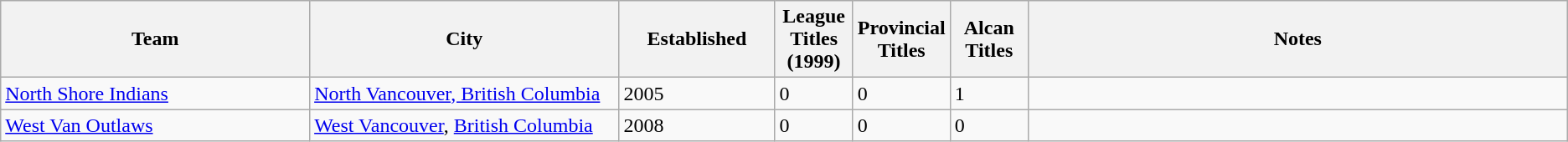<table class="wikitable sortable">
<tr>
<th bgcolor="#DDDDFF" width="20%">Team</th>
<th bgcolor="#DDDDFF" width="20%">City</th>
<th bgcolor="#DDDDFF" width="10%">Established</th>
<th bgcolor="#DDDDFF" width="5%">League Titles (1999)</th>
<th bgcolor="#DDDDFF" width="5%">Provincial Titles</th>
<th bgcolor="#DDDDFF" width="5%">Alcan Titles</th>
<th bgcolor="#DDDDFF" width="40%" class="unsortable">Notes</th>
</tr>
<tr>
<td><a href='#'>North Shore Indians</a></td>
<td><a href='#'>North Vancouver, British Columbia</a></td>
<td>2005</td>
<td>0</td>
<td>0</td>
<td>1</td>
<td></td>
</tr>
<tr>
<td><a href='#'>West Van Outlaws</a></td>
<td><a href='#'>West Vancouver</a>, <a href='#'>British Columbia</a></td>
<td>2008</td>
<td>0</td>
<td>0</td>
<td>0</td>
<td></td>
</tr>
</table>
